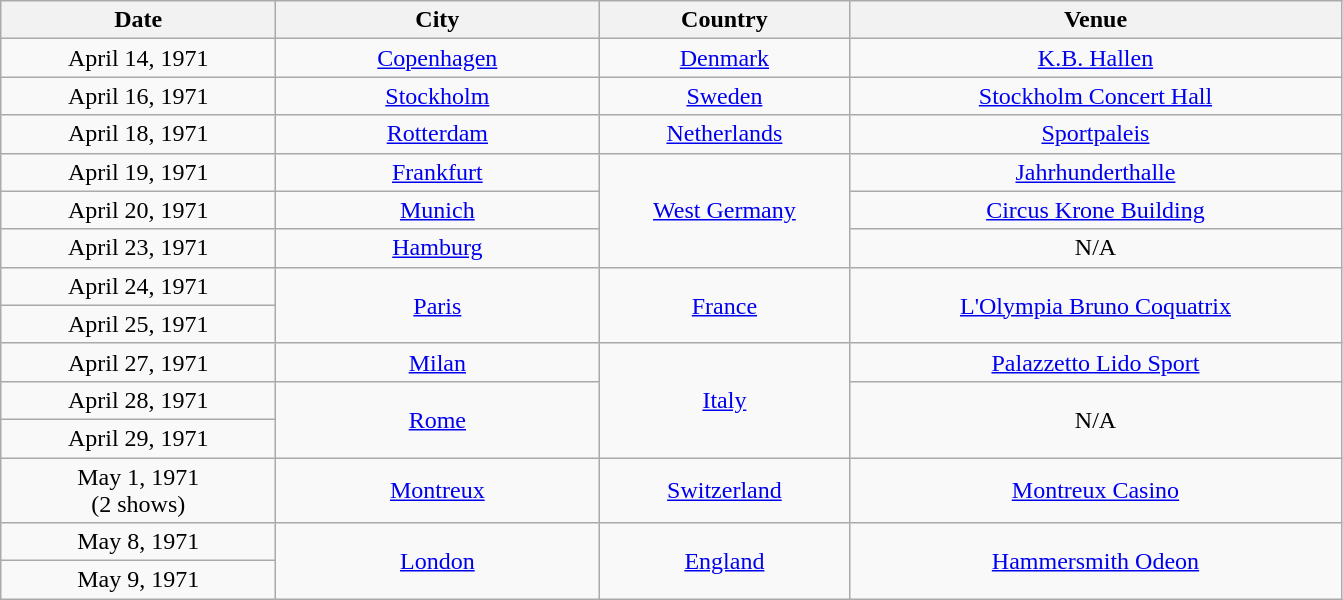<table class="wikitable sortable plainrowheaders" style="text-align:center;">
<tr>
<th scope="col" style="width:11em;">Date</th>
<th scope="col" style="width:13em;">City</th>
<th scope="col" style="width:10em;">Country</th>
<th scope="col" style="width:20em;">Venue</th>
</tr>
<tr>
<td>April 14, 1971</td>
<td><a href='#'>Copenhagen</a></td>
<td><a href='#'>Denmark</a></td>
<td><a href='#'>K.B. Hallen</a></td>
</tr>
<tr>
<td>April 16, 1971</td>
<td><a href='#'>Stockholm</a></td>
<td><a href='#'>Sweden</a></td>
<td><a href='#'>Stockholm Concert Hall</a></td>
</tr>
<tr>
<td>April 18, 1971</td>
<td><a href='#'>Rotterdam</a></td>
<td><a href='#'>Netherlands</a></td>
<td><a href='#'>Sportpaleis</a></td>
</tr>
<tr>
<td>April 19, 1971</td>
<td><a href='#'>Frankfurt</a></td>
<td rowspan="3"><a href='#'>West Germany</a></td>
<td><a href='#'>Jahrhunderthalle</a></td>
</tr>
<tr>
<td>April 20, 1971</td>
<td><a href='#'>Munich</a></td>
<td><a href='#'>Circus Krone Building</a></td>
</tr>
<tr>
<td>April 23, 1971</td>
<td><a href='#'>Hamburg</a></td>
<td>N/A</td>
</tr>
<tr>
<td>April 24, 1971</td>
<td rowspan="2"><a href='#'>Paris</a></td>
<td rowspan="2"><a href='#'>France</a></td>
<td rowspan="2"><a href='#'>L'Olympia Bruno Coquatrix</a></td>
</tr>
<tr>
<td>April 25, 1971</td>
</tr>
<tr>
<td>April 27, 1971</td>
<td><a href='#'>Milan</a></td>
<td rowspan="3"><a href='#'>Italy</a></td>
<td><a href='#'>Palazzetto Lido Sport</a></td>
</tr>
<tr>
<td>April 28, 1971</td>
<td rowspan="2"><a href='#'>Rome</a></td>
<td rowspan="2">N/A</td>
</tr>
<tr>
<td>April 29, 1971</td>
</tr>
<tr>
<td>May 1, 1971<br>(2 shows)</td>
<td><a href='#'>Montreux</a></td>
<td><a href='#'>Switzerland</a></td>
<td><a href='#'>Montreux Casino</a></td>
</tr>
<tr>
<td>May 8, 1971</td>
<td rowspan="2"><a href='#'>London</a></td>
<td rowspan="2"><a href='#'>England</a></td>
<td rowspan="2"><a href='#'>Hammersmith Odeon</a></td>
</tr>
<tr>
<td>May 9, 1971</td>
</tr>
</table>
